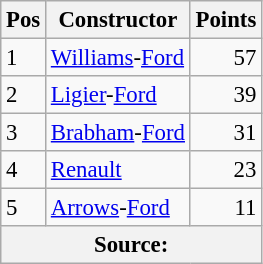<table class="wikitable" style="font-size: 95%;">
<tr>
<th>Pos</th>
<th>Constructor</th>
<th>Points</th>
</tr>
<tr>
<td>1</td>
<td> <a href='#'>Williams</a>-<a href='#'>Ford</a></td>
<td align="right">57</td>
</tr>
<tr>
<td>2</td>
<td> <a href='#'>Ligier</a>-<a href='#'>Ford</a></td>
<td align="right">39</td>
</tr>
<tr>
<td>3</td>
<td> <a href='#'>Brabham</a>-<a href='#'>Ford</a></td>
<td align="right">31</td>
</tr>
<tr>
<td>4</td>
<td> <a href='#'>Renault</a></td>
<td align="right">23</td>
</tr>
<tr>
<td>5</td>
<td> <a href='#'>Arrows</a>-<a href='#'>Ford</a></td>
<td align="right">11</td>
</tr>
<tr>
<th colspan=4>Source:</th>
</tr>
</table>
